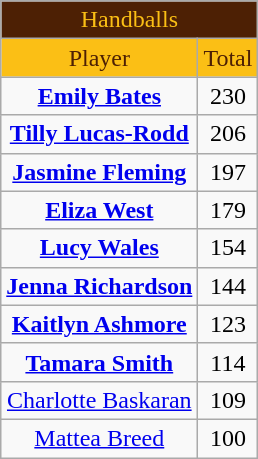<table class="wikitable" style="text-align:center;">
<tr>
<td colspan="2" style="text-align:center; background: #4D2004; color: #FBBF15">Handballs</td>
</tr>
<tr>
<td style="text-align:center; background: #FBBF15; color: #4D2004">Player</td>
<td style="text-align:center; background: #FBBF15; color: #4D2004">Total</td>
</tr>
<tr>
<td><strong><a href='#'>Emily Bates</a></strong></td>
<td>230</td>
</tr>
<tr>
<td><strong><a href='#'>Tilly Lucas-Rodd</a></strong></td>
<td>206</td>
</tr>
<tr>
<td><strong><a href='#'>Jasmine Fleming</a></strong></td>
<td>197</td>
</tr>
<tr>
<td><strong><a href='#'>Eliza West</a></strong></td>
<td>179</td>
</tr>
<tr>
<td><strong><a href='#'>Lucy Wales</a></strong></td>
<td>154</td>
</tr>
<tr>
<td><strong><a href='#'>Jenna Richardson</a></strong></td>
<td>144</td>
</tr>
<tr>
<td><strong><a href='#'>Kaitlyn Ashmore</a></strong></td>
<td>123</td>
</tr>
<tr>
<td><strong><a href='#'>Tamara Smith</a></strong></td>
<td>114</td>
</tr>
<tr>
<td><a href='#'>Charlotte Baskaran</a></td>
<td>109</td>
</tr>
<tr>
<td><a href='#'>Mattea Breed</a></td>
<td>100</td>
</tr>
</table>
